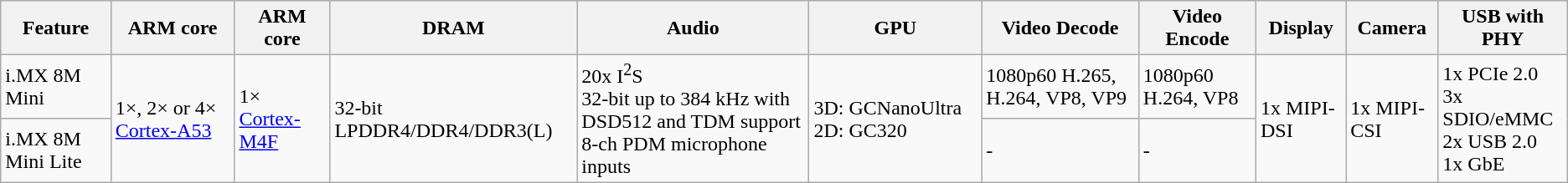<table class="wikitable">
<tr>
<th>Feature</th>
<th>ARM core</th>
<th>ARM core</th>
<th>DRAM</th>
<th>Audio</th>
<th>GPU</th>
<th>Video Decode</th>
<th>Video Encode</th>
<th>Display</th>
<th>Camera</th>
<th>USB with PHY</th>
</tr>
<tr>
<td>i.MX 8M Mini</td>
<td rowspan="2">1×, 2× or 4× <a href='#'>Cortex-A53</a></td>
<td rowspan="2">1× <a href='#'>Cortex-M4F</a></td>
<td rowspan="2">32-bit LPDDR4/DDR4/DDR3(L)</td>
<td rowspan="2">20x I<sup>2</sup>S<br>32-bit up to 384 kHz with DSD512 and TDM support<br>8-ch PDM microphone inputs</td>
<td rowspan="2">3D: GCNanoUltra 2D: GC320</td>
<td>1080p60 H.265, H.264, VP8, VP9</td>
<td>1080p60 H.264, VP8</td>
<td rowspan="2">1x MIPI-DSI</td>
<td rowspan="2">1x MIPI-CSI</td>
<td rowspan="2">1x PCIe 2.0<br>3x SDIO/eMMC<br>2x USB 2.0<br>1x GbE</td>
</tr>
<tr>
<td>i.MX 8M Mini Lite</td>
<td>-</td>
<td>-</td>
</tr>
</table>
